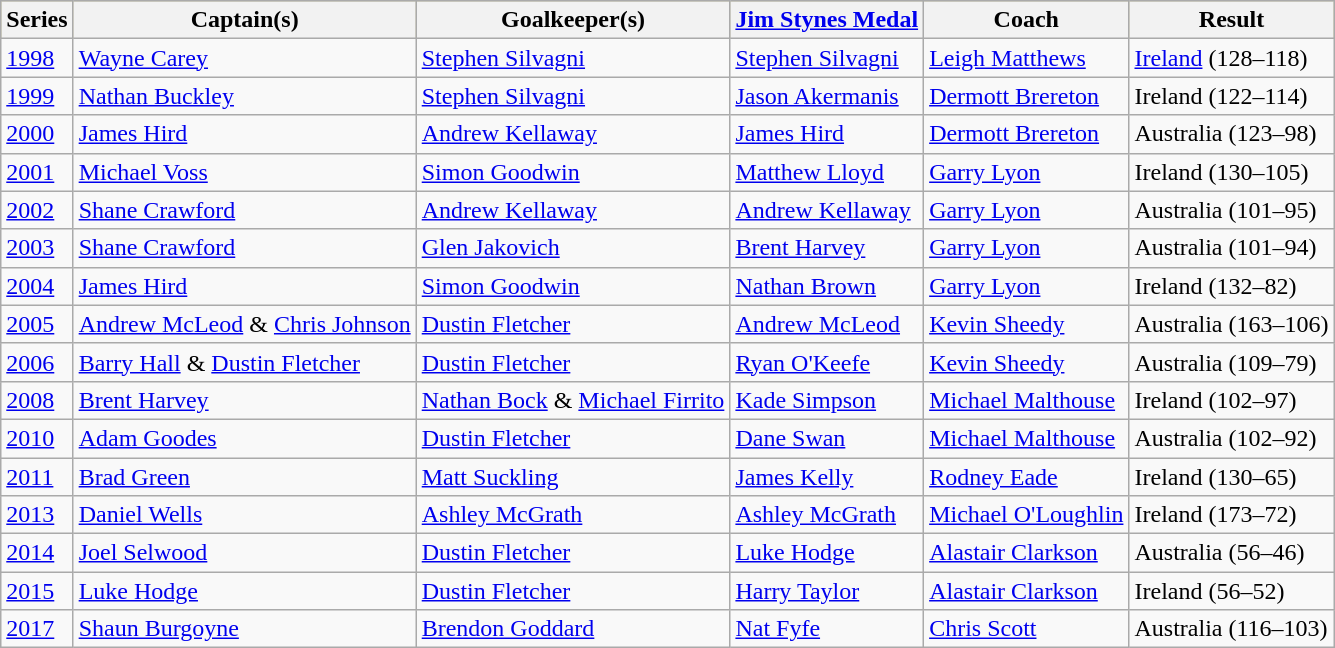<table class="wikitable">
<tr style="background:#bdb76b;">
<th>Series</th>
<th>Captain(s)</th>
<th>Goalkeeper(s)</th>
<th><a href='#'>Jim Stynes Medal</a></th>
<th>Coach</th>
<th>Result</th>
</tr>
<tr>
<td><a href='#'>1998</a></td>
<td><a href='#'>Wayne Carey</a></td>
<td><a href='#'>Stephen Silvagni</a></td>
<td><a href='#'>Stephen Silvagni</a></td>
<td><a href='#'>Leigh Matthews</a></td>
<td><a href='#'>Ireland</a> (128–118)</td>
</tr>
<tr>
<td><a href='#'>1999</a></td>
<td><a href='#'>Nathan Buckley</a></td>
<td><a href='#'>Stephen Silvagni</a></td>
<td><a href='#'>Jason Akermanis</a></td>
<td><a href='#'>Dermott Brereton</a></td>
<td>Ireland (122–114)</td>
</tr>
<tr>
<td><a href='#'>2000</a></td>
<td><a href='#'>James Hird</a></td>
<td><a href='#'>Andrew Kellaway</a></td>
<td><a href='#'>James Hird</a></td>
<td><a href='#'>Dermott Brereton</a></td>
<td>Australia (123–98)</td>
</tr>
<tr>
<td><a href='#'>2001</a></td>
<td><a href='#'>Michael Voss</a></td>
<td><a href='#'>Simon Goodwin</a></td>
<td><a href='#'>Matthew Lloyd</a></td>
<td><a href='#'>Garry Lyon</a></td>
<td>Ireland (130–105)</td>
</tr>
<tr>
<td><a href='#'>2002</a></td>
<td><a href='#'>Shane Crawford</a></td>
<td><a href='#'>Andrew Kellaway</a></td>
<td><a href='#'>Andrew Kellaway</a></td>
<td><a href='#'>Garry Lyon</a></td>
<td>Australia (101–95)</td>
</tr>
<tr>
<td><a href='#'>2003</a></td>
<td><a href='#'>Shane Crawford</a></td>
<td><a href='#'>Glen Jakovich</a></td>
<td><a href='#'>Brent Harvey</a></td>
<td><a href='#'>Garry Lyon</a></td>
<td>Australia (101–94)</td>
</tr>
<tr>
<td><a href='#'>2004</a></td>
<td><a href='#'>James Hird</a></td>
<td><a href='#'>Simon Goodwin</a></td>
<td><a href='#'>Nathan Brown</a></td>
<td><a href='#'>Garry Lyon</a></td>
<td>Ireland (132–82)</td>
</tr>
<tr>
<td><a href='#'>2005</a></td>
<td><a href='#'>Andrew McLeod</a> & <a href='#'>Chris Johnson</a></td>
<td><a href='#'>Dustin Fletcher</a></td>
<td><a href='#'>Andrew McLeod</a></td>
<td><a href='#'>Kevin Sheedy</a></td>
<td>Australia (163–106)</td>
</tr>
<tr>
<td><a href='#'>2006</a></td>
<td><a href='#'>Barry Hall</a> & <a href='#'>Dustin Fletcher</a></td>
<td><a href='#'>Dustin Fletcher</a></td>
<td><a href='#'>Ryan O'Keefe</a></td>
<td><a href='#'>Kevin Sheedy</a></td>
<td>Australia (109–79)</td>
</tr>
<tr>
<td><a href='#'>2008</a></td>
<td><a href='#'>Brent Harvey</a></td>
<td><a href='#'>Nathan Bock</a> & <a href='#'>Michael Firrito</a></td>
<td><a href='#'>Kade Simpson</a></td>
<td><a href='#'>Michael Malthouse</a></td>
<td>Ireland (102–97)</td>
</tr>
<tr>
<td><a href='#'>2010</a></td>
<td><a href='#'>Adam Goodes</a></td>
<td><a href='#'>Dustin Fletcher</a></td>
<td><a href='#'>Dane Swan</a></td>
<td><a href='#'>Michael Malthouse</a></td>
<td>Australia (102–92)</td>
</tr>
<tr>
<td><a href='#'>2011</a></td>
<td><a href='#'>Brad Green</a></td>
<td><a href='#'>Matt Suckling</a></td>
<td><a href='#'>James Kelly</a></td>
<td><a href='#'>Rodney Eade</a></td>
<td>Ireland (130–65)</td>
</tr>
<tr>
<td><a href='#'>2013</a></td>
<td><a href='#'>Daniel Wells</a></td>
<td><a href='#'>Ashley McGrath</a></td>
<td><a href='#'>Ashley McGrath</a></td>
<td><a href='#'>Michael O'Loughlin</a></td>
<td>Ireland (173–72)</td>
</tr>
<tr>
<td><a href='#'>2014</a></td>
<td><a href='#'>Joel Selwood</a></td>
<td><a href='#'>Dustin Fletcher</a></td>
<td><a href='#'>Luke Hodge</a></td>
<td><a href='#'>Alastair Clarkson</a></td>
<td>Australia (56–46)</td>
</tr>
<tr>
<td><a href='#'>2015</a></td>
<td><a href='#'>Luke Hodge</a></td>
<td><a href='#'>Dustin Fletcher</a></td>
<td><a href='#'>Harry Taylor</a></td>
<td><a href='#'>Alastair Clarkson</a></td>
<td>Ireland (56–52)</td>
</tr>
<tr>
<td><a href='#'>2017</a></td>
<td><a href='#'>Shaun Burgoyne</a></td>
<td><a href='#'>Brendon Goddard</a></td>
<td><a href='#'>Nat Fyfe</a></td>
<td><a href='#'>Chris Scott</a></td>
<td>Australia (116–103)</td>
</tr>
</table>
